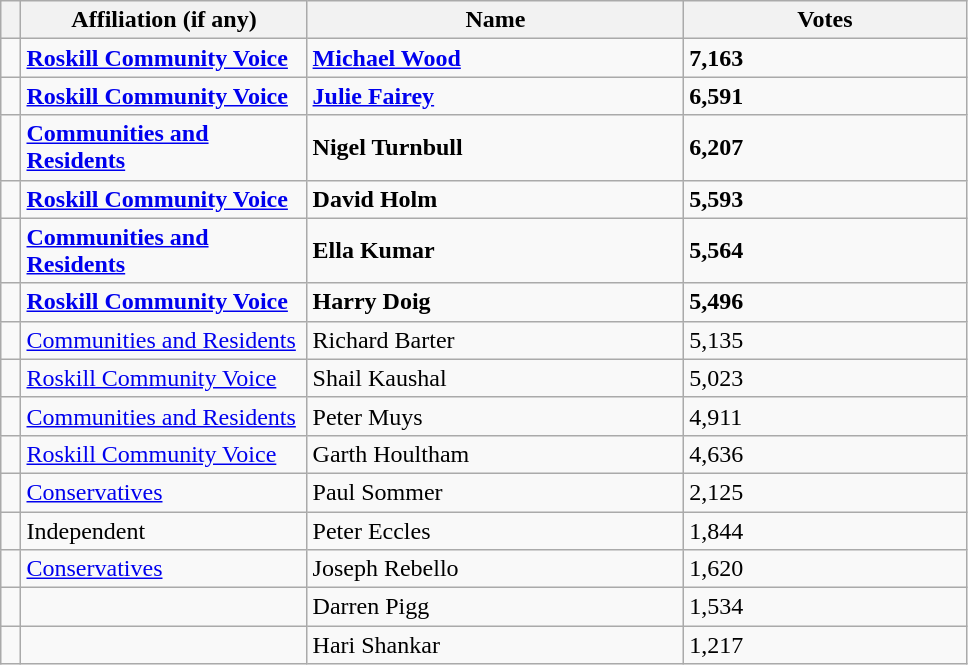<table class="wikitable" style="width:51%;">
<tr>
<th style="width:1%;"></th>
<th style="width:15%;">Affiliation (if any)</th>
<th style="width:20%;">Name</th>
<th style="width:15%;">Votes</th>
</tr>
<tr>
<td bgcolor=></td>
<td><strong><a href='#'>Roskill Community Voice</a></strong></td>
<td><strong><a href='#'>Michael Wood</a></strong></td>
<td><strong>7,163</strong></td>
</tr>
<tr>
<td bgcolor=></td>
<td><strong><a href='#'>Roskill Community Voice</a></strong></td>
<td><strong><a href='#'>Julie Fairey</a></strong></td>
<td><strong>6,591</strong></td>
</tr>
<tr>
<td bgcolor=></td>
<td><strong><a href='#'>Communities and Residents</a> </strong></td>
<td><strong>Nigel Turnbull</strong></td>
<td><strong>6,207</strong></td>
</tr>
<tr>
<td bgcolor=></td>
<td><strong><a href='#'>Roskill Community Voice</a></strong></td>
<td><strong>David Holm</strong></td>
<td><strong>5,593</strong></td>
</tr>
<tr>
<td bgcolor=></td>
<td><strong><a href='#'>Communities and Residents</a></strong></td>
<td><strong>Ella Kumar</strong></td>
<td><strong>5,564</strong></td>
</tr>
<tr>
<td bgcolor=></td>
<td><strong><a href='#'>Roskill Community Voice</a></strong></td>
<td><strong>Harry Doig</strong></td>
<td><strong>5,496</strong></td>
</tr>
<tr>
<td bgcolor=></td>
<td><a href='#'>Communities and Residents</a></td>
<td>Richard Barter</td>
<td>5,135</td>
</tr>
<tr>
<td bgcolor=></td>
<td><a href='#'>Roskill Community Voice</a></td>
<td>Shail Kaushal</td>
<td>5,023</td>
</tr>
<tr>
<td bgcolor=></td>
<td><a href='#'>Communities and Residents</a></td>
<td>Peter Muys</td>
<td>4,911</td>
</tr>
<tr>
<td bgcolor=></td>
<td><a href='#'>Roskill Community Voice</a></td>
<td>Garth Houltham</td>
<td>4,636</td>
</tr>
<tr>
<td bgcolor=></td>
<td><a href='#'>Conservatives</a></td>
<td>Paul Sommer</td>
<td>2,125</td>
</tr>
<tr>
<td bgcolor=></td>
<td>Independent</td>
<td>Peter Eccles</td>
<td>1,844</td>
</tr>
<tr>
<td bgcolor=></td>
<td><a href='#'>Conservatives</a></td>
<td>Joseph Rebello</td>
<td>1,620</td>
</tr>
<tr>
<td bgcolor=></td>
<td></td>
<td>Darren Pigg</td>
<td>1,534</td>
</tr>
<tr>
<td bgcolor=></td>
<td></td>
<td>Hari Shankar</td>
<td>1,217</td>
</tr>
</table>
